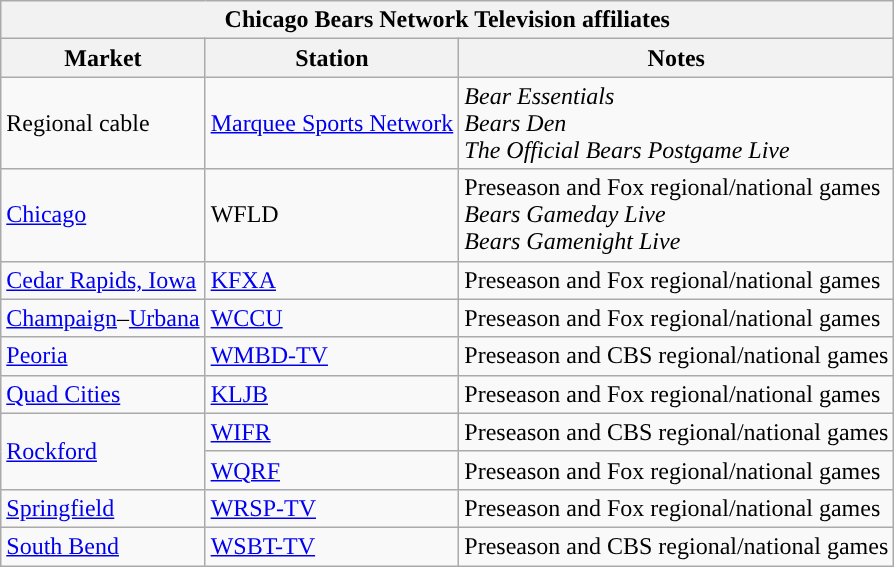<table class="wikitable">
<tr>
<th colspan="3"><strong>Chicago Bears Network Television affiliates</strong></th>
</tr>
<tr>
<th>Market</th>
<th>Station</th>
<th>Notes</th>
</tr>
<tr>
<td>Regional cable</td>
<td><a href='#'>Marquee Sports Network</a></td>
<td><em>Bear Essentials</em><br><em>Bears Den</em><br><em>The Official Bears Postgame Live</em></td>
</tr>
<tr>
<td><a href='#'>Chicago</a></td>
<td>WFLD</td>
<td>Preseason and Fox regional/national games<br><em>Bears Gameday Live</em><br><em>Bears Gamenight Live</em></td>
</tr>
<tr>
<td><a href='#'>Cedar Rapids, Iowa</a></td>
<td><a href='#'>KFXA</a></td>
<td>Preseason and Fox regional/national games</td>
</tr>
<tr>
<td><a href='#'>Champaign</a>–<a href='#'>Urbana</a></td>
<td><a href='#'>WCCU</a></td>
<td>Preseason and Fox regional/national games</td>
</tr>
<tr>
<td><a href='#'>Peoria</a></td>
<td><a href='#'>WMBD-TV</a></td>
<td>Preseason and CBS regional/national games</td>
</tr>
<tr>
<td><a href='#'>Quad Cities</a></td>
<td><a href='#'>KLJB</a></td>
<td>Preseason and Fox regional/national games</td>
</tr>
<tr>
<td rowspan=2><a href='#'>Rockford</a></td>
<td><a href='#'>WIFR</a></td>
<td>Preseason and CBS regional/national games</td>
</tr>
<tr>
<td><a href='#'>WQRF</a></td>
<td>Preseason and Fox regional/national games</td>
</tr>
<tr>
<td><a href='#'>Springfield</a></td>
<td><a href='#'>WRSP-TV</a></td>
<td>Preseason and Fox regional/national games</td>
</tr>
<tr>
<td><a href='#'>South Bend</a></td>
<td><a href='#'>WSBT-TV</a></td>
<td>Preseason and CBS regional/national games</td>
</tr>
</table>
